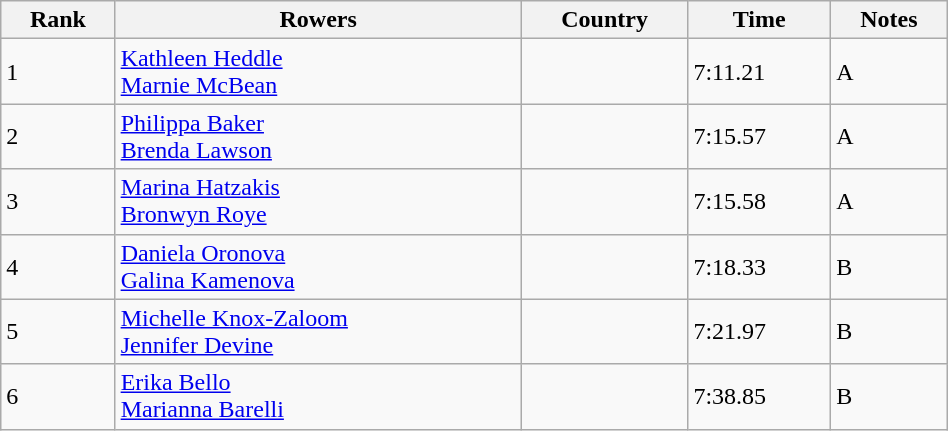<table class="wikitable" width=50%>
<tr>
<th>Rank</th>
<th>Rowers</th>
<th>Country</th>
<th>Time</th>
<th>Notes</th>
</tr>
<tr>
<td>1</td>
<td><a href='#'>Kathleen Heddle</a><br><a href='#'>Marnie McBean</a></td>
<td></td>
<td>7:11.21</td>
<td>A</td>
</tr>
<tr>
<td>2</td>
<td><a href='#'>Philippa Baker</a><br><a href='#'>Brenda Lawson</a></td>
<td></td>
<td>7:15.57</td>
<td>A</td>
</tr>
<tr>
<td>3</td>
<td><a href='#'>Marina Hatzakis</a><br><a href='#'>Bronwyn Roye</a></td>
<td></td>
<td>7:15.58</td>
<td>A</td>
</tr>
<tr>
<td>4</td>
<td><a href='#'>Daniela Oronova</a><br><a href='#'>Galina Kamenova</a></td>
<td></td>
<td>7:18.33</td>
<td>B</td>
</tr>
<tr>
<td>5</td>
<td><a href='#'>Michelle Knox-Zaloom</a><br><a href='#'>Jennifer Devine</a></td>
<td></td>
<td>7:21.97</td>
<td>B</td>
</tr>
<tr>
<td>6</td>
<td><a href='#'>Erika Bello</a><br><a href='#'>Marianna Barelli</a></td>
<td></td>
<td>7:38.85</td>
<td>B</td>
</tr>
</table>
